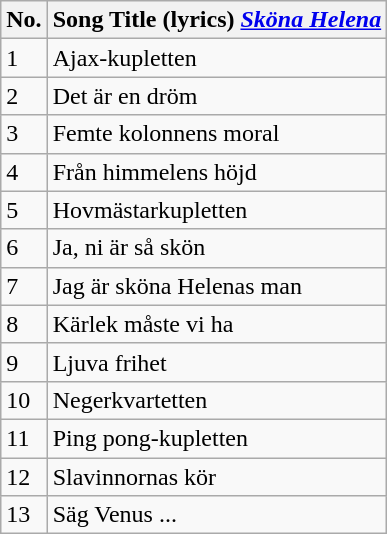<table class="wikitable">
<tr>
<th>No.</th>
<th>Song Title (lyrics) <em><a href='#'>Sköna Helena</a></em></th>
</tr>
<tr>
<td>1</td>
<td>Ajax-kupletten</td>
</tr>
<tr>
<td>2</td>
<td>Det är en dröm</td>
</tr>
<tr>
<td>3</td>
<td>Femte kolonnens moral</td>
</tr>
<tr>
<td>4</td>
<td>Från himmelens höjd</td>
</tr>
<tr>
<td>5</td>
<td>Hovmästarkupletten</td>
</tr>
<tr>
<td>6</td>
<td>Ja, ni är så skön</td>
</tr>
<tr>
<td>7</td>
<td>Jag är sköna Helenas man</td>
</tr>
<tr>
<td>8</td>
<td>Kärlek måste vi ha</td>
</tr>
<tr>
<td>9</td>
<td>Ljuva frihet</td>
</tr>
<tr>
<td>10</td>
<td>Negerkvartetten</td>
</tr>
<tr>
<td>11</td>
<td>Ping pong-kupletten</td>
</tr>
<tr>
<td>12</td>
<td>Slavinnornas kör</td>
</tr>
<tr>
<td>13</td>
<td>Säg Venus ...</td>
</tr>
</table>
